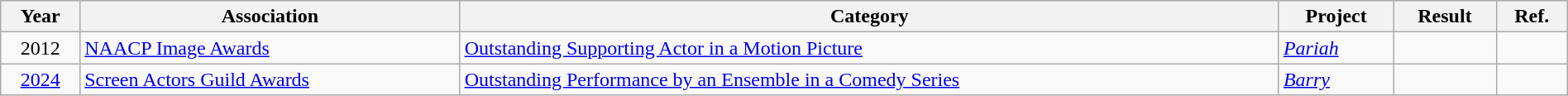<table class="wikitable" width="100%">
<tr>
<th>Year</th>
<th>Association</th>
<th>Category</th>
<th>Project</th>
<th>Result</th>
<th>Ref.</th>
</tr>
<tr>
<td align="center">2012</td>
<td><a href='#'>NAACP Image Awards</a></td>
<td><a href='#'>Outstanding Supporting Actor in a Motion Picture</a></td>
<td><em><a href='#'>Pariah</a></em></td>
<td></td>
<td align="center"></td>
</tr>
<tr>
<td align="center"><a href='#'>2024</a></td>
<td><a href='#'>Screen Actors Guild Awards</a></td>
<td><a href='#'>Outstanding Performance by an Ensemble in a Comedy Series</a></td>
<td><em><a href='#'>Barry</a></em></td>
<td></td>
<td align="center"></td>
</tr>
</table>
